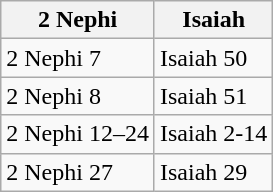<table class="wikitable">
<tr>
<th>2 Nephi</th>
<th>Isaiah</th>
</tr>
<tr>
<td>2 Nephi 7</td>
<td>Isaiah 50</td>
</tr>
<tr>
<td>2 Nephi 8</td>
<td>Isaiah 51</td>
</tr>
<tr>
<td>2 Nephi 12–24</td>
<td>Isaiah 2-14</td>
</tr>
<tr>
<td>2 Nephi 27</td>
<td>Isaiah 29</td>
</tr>
</table>
